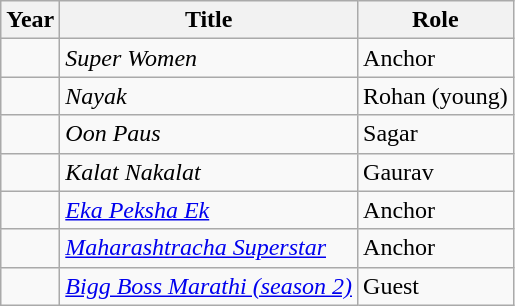<table class="wikitable sortable">
<tr>
<th>Year</th>
<th>Title</th>
<th>Role</th>
</tr>
<tr>
<td></td>
<td><em>Super Women</em></td>
<td>Anchor</td>
</tr>
<tr>
<td></td>
<td><em>Nayak</em></td>
<td>Rohan (young)</td>
</tr>
<tr>
<td></td>
<td><em>Oon Paus</em></td>
<td>Sagar</td>
</tr>
<tr>
<td></td>
<td><em>Kalat Nakalat</em></td>
<td>Gaurav</td>
</tr>
<tr>
<td></td>
<td><em><a href='#'>Eka Peksha Ek</a></em></td>
<td>Anchor</td>
</tr>
<tr>
<td></td>
<td><em><a href='#'>Maharashtracha Superstar</a></em></td>
<td>Anchor</td>
</tr>
<tr>
<td></td>
<td><em><a href='#'>Bigg Boss Marathi (season 2)</a></em></td>
<td>Guest</td>
</tr>
</table>
